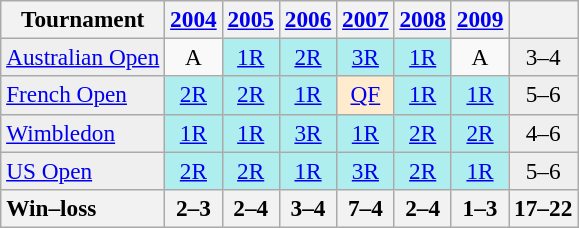<table class="wikitable" style="font-size:97%">
<tr>
<th>Tournament</th>
<th><a href='#'>2004</a></th>
<th><a href='#'>2005</a></th>
<th><a href='#'>2006</a></th>
<th><a href='#'>2007</a></th>
<th><a href='#'>2008</a></th>
<th><a href='#'>2009</a></th>
<th></th>
</tr>
<tr>
<td style="background:#EFEFEF;"><a href='#'>Australian Open</a></td>
<td align="center">A</td>
<td align="center" style="background:#afeeee;"><a href='#'>1R</a></td>
<td align="center" style="background:#afeeee;"><a href='#'>2R</a></td>
<td align="center" style="background:#afeeee;"><a href='#'>3R</a></td>
<td align="center" style="background:#afeeee;"><a href='#'>1R</a></td>
<td align="center">A</td>
<td align="center" style="background:#EFEFEF;">3–4</td>
</tr>
<tr>
<td style="background:#EFEFEF;"><a href='#'>French Open</a></td>
<td align="center" style="background:#afeeee;"><a href='#'>2R</a></td>
<td align="center" style="background:#afeeee;"><a href='#'>2R</a></td>
<td align="center" style="background:#afeeee;"><a href='#'>1R</a></td>
<td align="center" style="background:#ffebcd;"><a href='#'>QF</a></td>
<td align="center" style="background:#afeeee;"><a href='#'>1R</a></td>
<td align="center" style="background:#afeeee;"><a href='#'>1R</a></td>
<td align="center" style="background:#EFEFEF;">5–6</td>
</tr>
<tr>
<td style="background:#EFEFEF;"><a href='#'>Wimbledon</a></td>
<td align="center" style="background:#afeeee;"><a href='#'>1R</a></td>
<td align="center" style="background:#afeeee;"><a href='#'>1R</a></td>
<td align="center" style="background:#afeeee;"><a href='#'>3R</a></td>
<td align="center" style="background:#afeeee;"><a href='#'>1R</a></td>
<td align="center" style="background:#afeeee;"><a href='#'>2R</a></td>
<td align="center" style="background:#afeeee;"><a href='#'>2R</a></td>
<td align="center" style="background:#EFEFEF;">4–6</td>
</tr>
<tr>
<td style="background:#EFEFEF;"><a href='#'>US Open</a></td>
<td align="center" style="background:#afeeee;"><a href='#'>2R</a></td>
<td align="center" style="background:#afeeee;"><a href='#'>2R</a></td>
<td align="center" style="background:#afeeee;"><a href='#'>1R</a></td>
<td align="center" style="background:#afeeee;"><a href='#'>3R</a></td>
<td align="center" style="background:#afeeee;"><a href='#'>2R</a></td>
<td align="center" style="background:#afeeee;"><a href='#'>1R</a></td>
<td align="center" style="background:#EFEFEF;">5–6</td>
</tr>
<tr>
<th style=text-align:left>Win–loss</th>
<th>2–3</th>
<th>2–4</th>
<th>3–4</th>
<th>7–4</th>
<th>2–4</th>
<th>1–3</th>
<th>17–22</th>
</tr>
</table>
